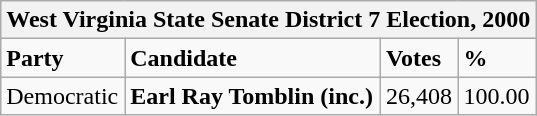<table class="wikitable">
<tr>
<th colspan="4">West Virginia State Senate District 7 Election, 2000</th>
</tr>
<tr>
<td><strong>Party</strong></td>
<td><strong>Candidate</strong></td>
<td><strong>Votes</strong></td>
<td><strong>%</strong></td>
</tr>
<tr>
<td>Democratic</td>
<td><strong>Earl Ray Tomblin (inc.)</strong></td>
<td>26,408</td>
<td>100.00</td>
</tr>
</table>
